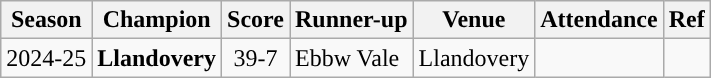<table class="wikitable">
<tr>
<th>Season</th>
<th> Champion</th>
<th>Score</th>
<th> Runner-up</th>
<th>Venue</th>
<th>Attendance</th>
<th>Ref</th>
</tr>
<tr>
<td>2024-25</td>
<td style="text-align:right;"><strong>Llandovery</strong></td>
<td style="text-align:center;">39-7</td>
<td style="text-align:left;">Ebbw Vale</td>
<td>Llandovery</td>
<td></td>
<td></td>
</tr>
</table>
